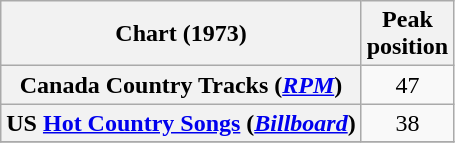<table class="wikitable plainrowheaders" style="text-align:center">
<tr>
<th scope="col">Chart (1973)</th>
<th scope="col">Peak<br>position</th>
</tr>
<tr>
<th scope="row">Canada Country Tracks (<em><a href='#'>RPM</a></em>)</th>
<td align="center">47</td>
</tr>
<tr>
<th scope="row">US <a href='#'>Hot Country Songs</a> (<em><a href='#'>Billboard</a></em>)</th>
<td align="center">38</td>
</tr>
<tr>
</tr>
</table>
